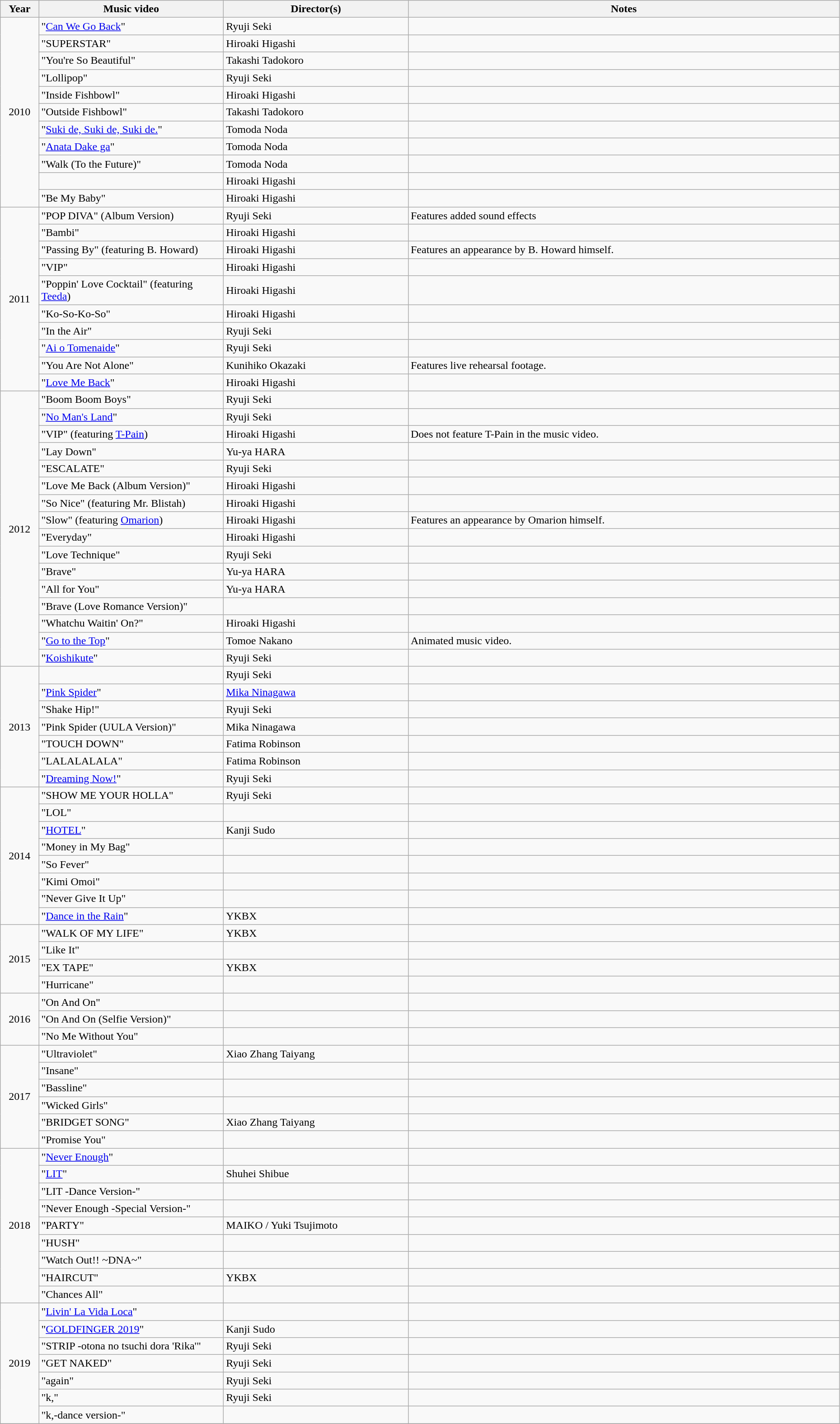<table class="wikitable" style="width:98%;">
<tr>
<th width=3%>Year</th>
<th style="width:15%;">Music video</th>
<th style="width:15%;">Director(s)</th>
<th style="width:35%;">Notes</th>
</tr>
<tr>
<td style="text-align:center;" rowspan="11">2010</td>
<td>"<a href='#'>Can We Go Back</a>"</td>
<td>Ryuji Seki</td>
<td></td>
</tr>
<tr>
<td>"SUPERSTAR"</td>
<td>Hiroaki Higashi</td>
<td></td>
</tr>
<tr>
<td>"You're So Beautiful"</td>
<td>Takashi Tadokoro</td>
<td></td>
</tr>
<tr>
<td>"Lollipop"</td>
<td>Ryuji Seki</td>
<td></td>
</tr>
<tr>
<td>"Inside Fishbowl"</td>
<td>Hiroaki Higashi</td>
<td></td>
</tr>
<tr>
<td>"Outside Fishbowl"</td>
<td>Takashi Tadokoro</td>
<td></td>
</tr>
<tr>
<td>"<a href='#'>Suki de, Suki de, Suki de.</a>"</td>
<td>Tomoda Noda</td>
<td></td>
</tr>
<tr>
<td>"<a href='#'>Anata Dake ga</a>"</td>
<td>Tomoda Noda</td>
<td></td>
</tr>
<tr>
<td>"Walk (To the Future)"</td>
<td>Tomoda Noda</td>
<td></td>
</tr>
<tr>
<td></td>
<td>Hiroaki Higashi</td>
<td></td>
</tr>
<tr>
<td>"Be My Baby"</td>
<td>Hiroaki Higashi</td>
<td></td>
</tr>
<tr>
<td style="text-align:center;" rowspan="10">2011</td>
<td>"POP DIVA" (Album Version)</td>
<td>Ryuji Seki</td>
<td>Features added sound effects</td>
</tr>
<tr>
<td>"Bambi"</td>
<td>Hiroaki Higashi</td>
<td></td>
</tr>
<tr>
<td>"Passing By" <span>(featuring B. Howard)</span></td>
<td>Hiroaki Higashi</td>
<td>Features an appearance by B. Howard himself.</td>
</tr>
<tr>
<td>"VIP"</td>
<td>Hiroaki Higashi</td>
<td></td>
</tr>
<tr>
<td>"Poppin' Love Cocktail" <span>(featuring <a href='#'>Teeda</a>)</span></td>
<td>Hiroaki Higashi</td>
<td></td>
</tr>
<tr>
<td>"Ko-So-Ko-So"</td>
<td>Hiroaki Higashi</td>
<td></td>
</tr>
<tr>
<td>"In the Air"</td>
<td>Ryuji Seki</td>
<td></td>
</tr>
<tr>
<td>"<a href='#'>Ai o Tomenaide</a>"</td>
<td>Ryuji Seki</td>
<td></td>
</tr>
<tr>
<td>"You Are Not Alone"</td>
<td>Kunihiko Okazaki</td>
<td>Features live rehearsal footage.</td>
</tr>
<tr>
<td>"<a href='#'>Love Me Back</a>"</td>
<td>Hiroaki Higashi</td>
</tr>
<tr>
<td style="text-align:center;" rowspan="16">2012</td>
<td>"Boom Boom Boys"</td>
<td>Ryuji Seki</td>
<td></td>
</tr>
<tr>
<td>"<a href='#'>No Man's Land</a>"</td>
<td>Ryuji Seki</td>
<td></td>
</tr>
<tr>
<td>"VIP" <span>(featuring <a href='#'>T-Pain</a>)</span></td>
<td>Hiroaki Higashi</td>
<td>Does not feature T-Pain in the music video.</td>
</tr>
<tr>
<td>"Lay Down"</td>
<td>Yu-ya HARA</td>
<td></td>
</tr>
<tr>
<td>"ESCALATE"</td>
<td>Ryuji Seki</td>
<td></td>
</tr>
<tr>
<td>"Love Me Back (Album Version)"</td>
<td>Hiroaki Higashi</td>
<td></td>
</tr>
<tr>
<td>"So Nice" <span>(featuring Mr. Blistah)</span></td>
<td>Hiroaki Higashi</td>
<td></td>
</tr>
<tr>
<td>"Slow" <span>(featuring <a href='#'>Omarion</a>)</span></td>
<td>Hiroaki Higashi</td>
<td>Features an appearance by Omarion himself.</td>
</tr>
<tr>
<td>"Everyday"</td>
<td>Hiroaki Higashi</td>
<td></td>
</tr>
<tr>
<td>"Love Technique"</td>
<td>Ryuji Seki</td>
<td></td>
</tr>
<tr>
<td>"Brave"</td>
<td>Yu-ya HARA</td>
<td></td>
</tr>
<tr>
<td>"All for You"</td>
<td>Yu-ya HARA</td>
<td></td>
</tr>
<tr>
<td>"Brave (Love Romance Version)"</td>
<td></td>
<td></td>
</tr>
<tr>
<td>"Whatchu Waitin' On?"</td>
<td>Hiroaki Higashi</td>
<td></td>
</tr>
<tr>
<td>"<a href='#'>Go to the Top</a>"</td>
<td>Tomoe Nakano</td>
<td>Animated music video.</td>
</tr>
<tr>
<td>"<a href='#'>Koishikute</a>"</td>
<td>Ryuji Seki</td>
<td></td>
</tr>
<tr>
<td style="text-align:center;" rowspan="7">2013</td>
<td></td>
<td>Ryuji Seki</td>
<td></td>
</tr>
<tr>
<td>"<a href='#'>Pink Spider</a>"</td>
<td><a href='#'>Mika Ninagawa</a></td>
<td></td>
</tr>
<tr>
<td>"Shake Hip!"</td>
<td>Ryuji Seki</td>
<td></td>
</tr>
<tr>
<td>"Pink Spider (UULA Version)"</td>
<td>Mika Ninagawa</td>
<td></td>
</tr>
<tr>
<td>"TOUCH DOWN"</td>
<td>Fatima Robinson</td>
<td></td>
</tr>
<tr>
<td>"LALALALALA"</td>
<td>Fatima Robinson</td>
<td></td>
</tr>
<tr>
<td>"<a href='#'>Dreaming Now!</a>"</td>
<td>Ryuji Seki</td>
<td></td>
</tr>
<tr>
<td style="text-align:center;" rowspan="8">2014</td>
<td>"SHOW ME YOUR HOLLA"</td>
<td>Ryuji Seki</td>
<td></td>
</tr>
<tr>
<td>"LOL"</td>
<td></td>
<td></td>
</tr>
<tr>
<td>"<a href='#'>HOTEL</a>"</td>
<td>Kanji Sudo</td>
<td></td>
</tr>
<tr>
<td>"Money in My Bag"</td>
<td></td>
<td></td>
</tr>
<tr>
<td>"So Fever"</td>
<td></td>
<td></td>
</tr>
<tr>
<td>"Kimi Omoi"</td>
<td></td>
<td></td>
</tr>
<tr>
<td>"Never Give It Up"</td>
<td></td>
<td></td>
</tr>
<tr>
<td>"<a href='#'>Dance in the Rain</a>"</td>
<td>YKBX</td>
<td></td>
</tr>
<tr>
<td style="text-align:center;" rowspan="4">2015</td>
<td>"WALK OF MY LIFE"</td>
<td>YKBX</td>
<td></td>
</tr>
<tr>
<td>"Like It"</td>
<td></td>
<td></td>
</tr>
<tr>
<td>"EX TAPE"</td>
<td>YKBX</td>
<td></td>
</tr>
<tr>
<td>"Hurricane"</td>
<td></td>
<td></td>
</tr>
<tr>
<td style="text-align:center;" rowspan="3">2016</td>
<td>"On And On"</td>
<td></td>
<td></td>
</tr>
<tr>
<td>"On And On (Selfie Version)"</td>
<td></td>
<td></td>
</tr>
<tr>
<td>"No Me Without You"</td>
<td></td>
<td></td>
</tr>
<tr>
<td style="text-align:center;" rowspan="6">2017</td>
<td>"Ultraviolet"</td>
<td>Xiao Zhang Taiyang</td>
<td></td>
</tr>
<tr>
<td>"Insane"</td>
<td></td>
<td></td>
</tr>
<tr>
<td>"Bassline"</td>
<td></td>
<td></td>
</tr>
<tr>
<td>"Wicked Girls"</td>
<td></td>
<td></td>
</tr>
<tr>
<td>"BRIDGET SONG"</td>
<td>Xiao Zhang Taiyang</td>
<td></td>
</tr>
<tr>
<td>"Promise You"</td>
<td></td>
<td></td>
</tr>
<tr>
<td style="text-align:center;" rowspan="9">2018</td>
<td>"<a href='#'>Never Enough</a>"</td>
<td></td>
<td></td>
</tr>
<tr>
<td>"<a href='#'>LIT</a>"</td>
<td>Shuhei Shibue</td>
<td></td>
</tr>
<tr>
<td>"LIT -Dance Version-"</td>
<td></td>
<td></td>
</tr>
<tr>
<td>"Never Enough -Special Version-"</td>
<td></td>
<td></td>
</tr>
<tr>
<td>"PARTY"</td>
<td>MAIKO / Yuki Tsujimoto</td>
<td></td>
</tr>
<tr>
<td>"HUSH"</td>
<td></td>
<td></td>
</tr>
<tr>
<td>"Watch Out!! ~DNA~"</td>
<td></td>
<td></td>
</tr>
<tr>
<td>"HAIRCUT"</td>
<td>YKBX</td>
<td></td>
</tr>
<tr>
<td>"Chances All"</td>
<td></td>
<td></td>
</tr>
<tr>
<td style="text-align:center;" rowspan="7">2019</td>
<td>"<a href='#'>Livin' La Vida Loca</a>"</td>
<td></td>
<td></td>
</tr>
<tr>
<td>"<a href='#'>GOLDFINGER 2019</a>"</td>
<td>Kanji Sudo</td>
<td></td>
</tr>
<tr>
<td>"STRIP -otona no tsuchi dora 'Rika'"</td>
<td>Ryuji Seki</td>
<td></td>
</tr>
<tr>
<td>"GET NAKED"</td>
<td>Ryuji Seki</td>
<td></td>
</tr>
<tr>
<td>"again"</td>
<td>Ryuji Seki</td>
<td></td>
</tr>
<tr>
<td>"k,"</td>
<td>Ryuji Seki</td>
<td></td>
</tr>
<tr>
<td>"k,-dance version-"</td>
<td></td>
<td></td>
</tr>
<tr>
</tr>
</table>
